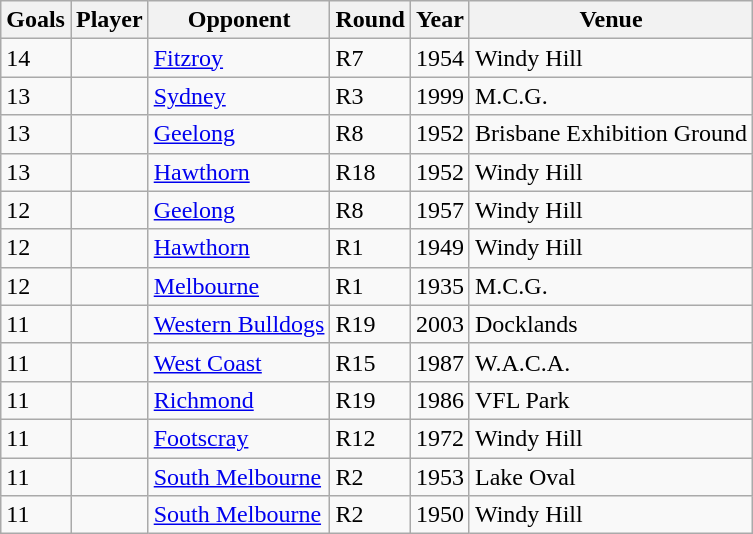<table class="wikitable sortable">
<tr>
<th><strong>Goals</strong></th>
<th><strong>Player</strong></th>
<th><strong>Opponent</strong></th>
<th><strong>Round</strong></th>
<th>Year</th>
<th>Venue</th>
</tr>
<tr>
<td>14</td>
<td></td>
<td><a href='#'>Fitzroy</a></td>
<td>R7</td>
<td>1954</td>
<td>Windy Hill</td>
</tr>
<tr>
<td>13</td>
<td></td>
<td><a href='#'>Sydney</a></td>
<td>R3</td>
<td>1999</td>
<td>M.C.G.</td>
</tr>
<tr>
<td>13</td>
<td></td>
<td><a href='#'>Geelong</a></td>
<td>R8</td>
<td>1952</td>
<td>Brisbane Exhibition Ground</td>
</tr>
<tr>
<td>13</td>
<td></td>
<td><a href='#'>Hawthorn</a></td>
<td>R18</td>
<td>1952</td>
<td>Windy Hill</td>
</tr>
<tr>
<td>12</td>
<td></td>
<td><a href='#'>Geelong</a></td>
<td>R8</td>
<td>1957</td>
<td>Windy Hill</td>
</tr>
<tr>
<td>12</td>
<td></td>
<td><a href='#'>Hawthorn</a></td>
<td>R1</td>
<td>1949</td>
<td>Windy Hill</td>
</tr>
<tr>
<td>12</td>
<td></td>
<td><a href='#'>Melbourne</a></td>
<td>R1</td>
<td>1935</td>
<td>M.C.G.</td>
</tr>
<tr>
<td>11</td>
<td></td>
<td><a href='#'>Western Bulldogs</a></td>
<td>R19</td>
<td>2003</td>
<td>Docklands</td>
</tr>
<tr>
<td>11</td>
<td></td>
<td><a href='#'>West Coast</a></td>
<td>R15</td>
<td>1987</td>
<td>W.A.C.A.</td>
</tr>
<tr>
<td>11</td>
<td></td>
<td><a href='#'>Richmond</a></td>
<td>R19</td>
<td>1986</td>
<td>VFL Park</td>
</tr>
<tr>
<td>11</td>
<td></td>
<td><a href='#'>Footscray</a></td>
<td>R12</td>
<td>1972</td>
<td>Windy Hill</td>
</tr>
<tr>
<td>11</td>
<td></td>
<td><a href='#'>South Melbourne</a></td>
<td>R2</td>
<td>1953</td>
<td>Lake Oval</td>
</tr>
<tr>
<td>11</td>
<td></td>
<td><a href='#'>South Melbourne</a></td>
<td>R2</td>
<td>1950</td>
<td>Windy Hill</td>
</tr>
</table>
